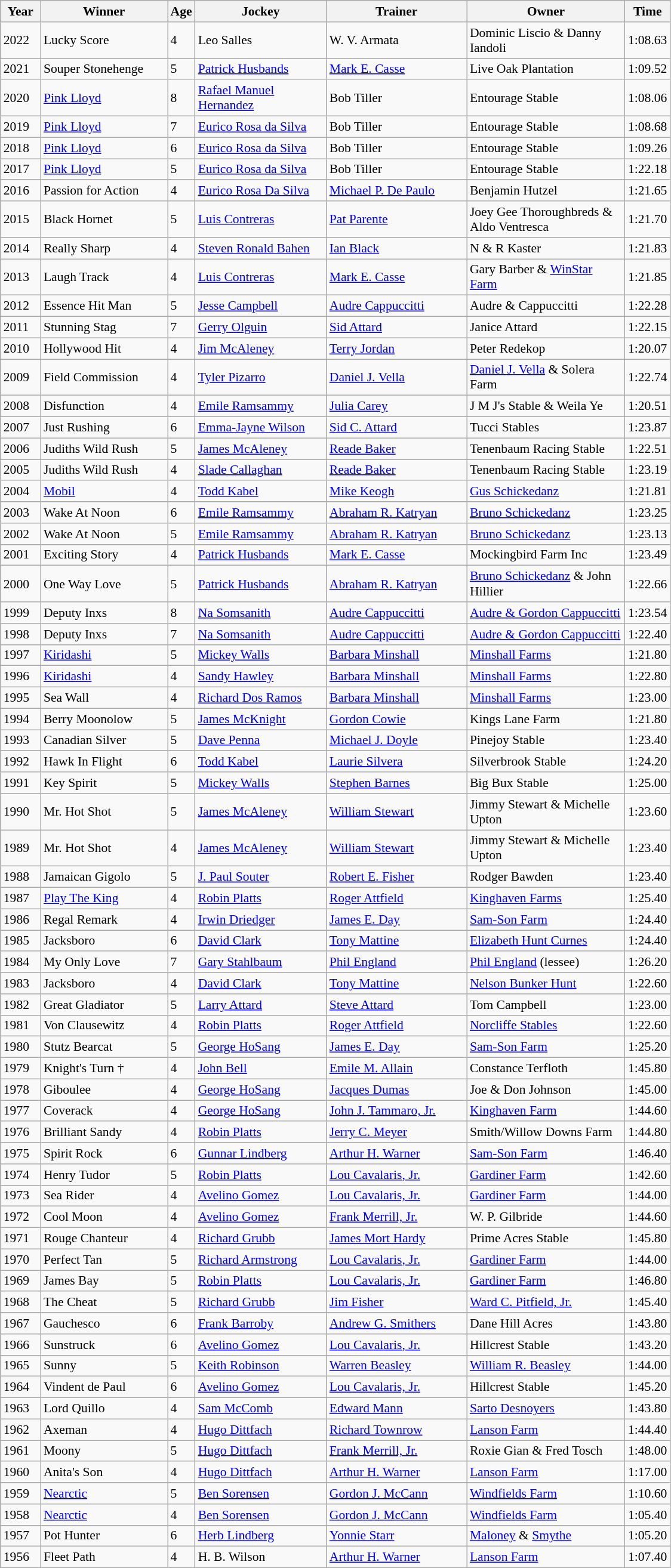<table class="wikitable sortable" style="font-size:90%">
<tr>
<th width="38px">Year <br></th>
<th width="135px">Winner <br></th>
<th>Age<br></th>
<th width="140px">Jockey <br></th>
<th width="150px">Trainer <br></th>
<th width="170px">Owner <br></th>
<th>Time</th>
</tr>
<tr>
<td>2022</td>
<td>Lucky Score</td>
<td>4</td>
<td>Leo Salles</td>
<td>W. V. Armata</td>
<td>Dominic Liscio & Danny Iandoli</td>
<td>1:08.63</td>
</tr>
<tr>
<td>2021</td>
<td>Souper Stonehenge</td>
<td>5</td>
<td><a href='#'>Patrick Husbands</a></td>
<td><a href='#'>Mark E. Casse</a></td>
<td>Live Oak Plantation</td>
<td>1:09.52</td>
</tr>
<tr>
<td>2020</td>
<td><a href='#'>Pink Lloyd</a></td>
<td>8</td>
<td><a href='#'>Rafael Manuel Hernandez</a></td>
<td>Bob Tiller</td>
<td>Entourage Stable</td>
<td>1:08.06</td>
</tr>
<tr>
<td>2019</td>
<td><a href='#'>Pink Lloyd</a></td>
<td>7</td>
<td><a href='#'>Eurico Rosa da Silva</a></td>
<td>Bob Tiller</td>
<td>Entourage Stable</td>
<td>1:08.68</td>
</tr>
<tr>
<td>2018</td>
<td><a href='#'>Pink Lloyd</a></td>
<td>6</td>
<td><a href='#'>Eurico Rosa da Silva</a></td>
<td>Bob Tiller</td>
<td>Entourage Stable</td>
<td>1:09.26</td>
</tr>
<tr>
<td>2017</td>
<td><a href='#'>Pink Lloyd</a></td>
<td>5</td>
<td><a href='#'>Eurico Rosa da Silva</a></td>
<td>Bob Tiller</td>
<td>Entourage Stable</td>
<td>1:22.18</td>
</tr>
<tr>
<td>2016</td>
<td>Passion for Action</td>
<td>4</td>
<td><a href='#'>Eurico Rosa Da Silva</a></td>
<td><a href='#'>Michael P. De Paulo</a></td>
<td>Benjamin Hutzel</td>
<td>1:21.65</td>
</tr>
<tr>
<td>2015</td>
<td>Black Hornet</td>
<td>5</td>
<td><a href='#'>Luis Contreras</a></td>
<td><a href='#'>Pat Parente</a></td>
<td>Joey Gee Thoroughbreds & Aldo Ventresca</td>
<td>1:21.70</td>
</tr>
<tr>
<td>2014</td>
<td>Really Sharp</td>
<td>4</td>
<td><a href='#'>Steven Ronald Bahen</a></td>
<td><a href='#'>Ian Black</a></td>
<td>N & R Kaster</td>
<td>1:21.83</td>
</tr>
<tr>
<td>2013</td>
<td>Laugh Track</td>
<td>4</td>
<td><a href='#'>Luis Contreras</a></td>
<td><a href='#'>Mark E. Casse</a></td>
<td>Gary Barber & <a href='#'>WinStar Farm</a></td>
<td>1:21.85</td>
</tr>
<tr>
<td>2012</td>
<td>Essence Hit Man</td>
<td>5</td>
<td><a href='#'>Jesse Campbell</a></td>
<td><a href='#'>Audre Cappuccitti</a></td>
<td>Audre & Cappuccitti</td>
<td>1:22.28</td>
</tr>
<tr>
<td>2011</td>
<td>Stunning Stag</td>
<td>7</td>
<td><a href='#'>Gerry Olguin</a></td>
<td><a href='#'>Sid Attard</a></td>
<td>Janice Attard</td>
<td>1:22.15</td>
</tr>
<tr>
<td>2010</td>
<td>Hollywood Hit</td>
<td>4</td>
<td><a href='#'>Jim McAleney</a></td>
<td><a href='#'>Terry Jordan</a></td>
<td>Peter Redekop</td>
<td>1:20.07</td>
</tr>
<tr>
<td>2009</td>
<td>Field Commission</td>
<td>4</td>
<td><a href='#'>Tyler Pizarro</a></td>
<td><a href='#'>Daniel J. Vella</a></td>
<td><a href='#'>Daniel J. Vella</a> & Solera Farm</td>
<td>1:22.74</td>
</tr>
<tr>
<td>2008</td>
<td>Disfunction</td>
<td>4</td>
<td><a href='#'>Emile Ramsammy</a></td>
<td><a href='#'>Julia Carey</a></td>
<td>J M J's Stable & Weila Ye</td>
<td>1:20.51</td>
</tr>
<tr>
<td>2007</td>
<td>Just Rushing</td>
<td>6</td>
<td><a href='#'>Emma-Jayne Wilson</a></td>
<td><a href='#'>Sid C. Attard</a></td>
<td>Tucci Stables</td>
<td>1:23.87</td>
</tr>
<tr>
<td>2006</td>
<td>Judiths Wild Rush</td>
<td>5</td>
<td><a href='#'>James McAleney</a></td>
<td><a href='#'>Reade Baker</a></td>
<td>Tenenbaum Racing Stable</td>
<td>1:22.51</td>
</tr>
<tr>
<td>2005</td>
<td>Judiths Wild Rush</td>
<td>4</td>
<td><a href='#'>Slade Callaghan</a></td>
<td><a href='#'>Reade Baker</a></td>
<td>Tenenbaum Racing Stable</td>
<td>1:23.19</td>
</tr>
<tr>
<td>2004</td>
<td><a href='#'>Mobil</a></td>
<td>4</td>
<td><a href='#'>Todd Kabel</a></td>
<td><a href='#'>Mike Keogh</a></td>
<td><a href='#'>Gus Schickedanz</a></td>
<td>1:21.81</td>
</tr>
<tr>
<td>2003</td>
<td>Wake At Noon</td>
<td>6</td>
<td><a href='#'>Emile Ramsammy</a></td>
<td><a href='#'>Abraham R. Katryan</a></td>
<td><a href='#'>Bruno Schickedanz</a></td>
<td>1:23.25</td>
</tr>
<tr>
<td>2002</td>
<td>Wake At Noon</td>
<td>5</td>
<td><a href='#'>Emile Ramsammy</a></td>
<td><a href='#'>Abraham R. Katryan</a></td>
<td><a href='#'>Bruno Schickedanz</a></td>
<td>1:23.13</td>
</tr>
<tr>
<td>2001</td>
<td>Exciting Story</td>
<td>4</td>
<td><a href='#'>Patrick Husbands</a></td>
<td><a href='#'>Mark E. Casse</a></td>
<td>Mockingbird Farm Inc</td>
<td>1:23.49</td>
</tr>
<tr>
<td>2000</td>
<td>One Way Love</td>
<td>5</td>
<td><a href='#'>Patrick Husbands</a></td>
<td><a href='#'>Abraham R. Katryan</a></td>
<td><a href='#'>Bruno Schickedanz</a> & John Hillier</td>
<td>1:22.66</td>
</tr>
<tr>
<td>1999</td>
<td>Deputy Inxs</td>
<td>8</td>
<td><a href='#'>Na Somsanith</a></td>
<td><a href='#'>Audre Cappuccitti</a></td>
<td><a href='#'>Audre & Gordon Cappuccitti</a></td>
<td>1:23.54</td>
</tr>
<tr>
<td>1998</td>
<td>Deputy Inxs</td>
<td>7</td>
<td><a href='#'>Na Somsanith</a></td>
<td><a href='#'>Audre Cappuccitti</a></td>
<td><a href='#'>Audre & Gordon Cappuccitti</a></td>
<td>1:22.40</td>
</tr>
<tr>
<td>1997</td>
<td><a href='#'>Kiridashi</a></td>
<td>5</td>
<td><a href='#'>Mickey Walls</a></td>
<td><a href='#'>Barbara Minshall</a></td>
<td><a href='#'>Minshall Farms</a></td>
<td>1:21.80</td>
</tr>
<tr>
<td>1996</td>
<td><a href='#'>Kiridashi</a></td>
<td>4</td>
<td><a href='#'>Sandy Hawley</a></td>
<td><a href='#'>Barbara Minshall</a></td>
<td><a href='#'>Minshall Farms</a></td>
<td>1:22.80</td>
</tr>
<tr>
<td>1995</td>
<td>Sea Wall</td>
<td>4</td>
<td><a href='#'>Richard Dos Ramos</a></td>
<td><a href='#'>Barbara Minshall</a></td>
<td><a href='#'>Minshall Farms</a></td>
<td>1:23.00</td>
</tr>
<tr>
<td>1994</td>
<td>Berry Moonolow</td>
<td>5</td>
<td><a href='#'>James McKnight</a></td>
<td><a href='#'>Gordon Cowie</a></td>
<td>Kings Lane Farm</td>
<td>1:21.80</td>
</tr>
<tr>
<td>1993</td>
<td>Canadian Silver</td>
<td>5</td>
<td><a href='#'>Dave Penna</a></td>
<td><a href='#'>Michael J. Doyle</a></td>
<td>Pinejoy Stable</td>
<td>1:23.40</td>
</tr>
<tr>
<td>1992</td>
<td>Hawk In Flight</td>
<td>6</td>
<td><a href='#'>Todd Kabel</a></td>
<td><a href='#'>Laurie Silvera</a></td>
<td>Silverbrook Stable</td>
<td>1:24.20</td>
</tr>
<tr>
<td>1991</td>
<td>Key Spirit</td>
<td>5</td>
<td><a href='#'>Mickey Walls</a></td>
<td><a href='#'>Stephen Barnes</a></td>
<td>Big Bux Stable</td>
<td>1:25.00</td>
</tr>
<tr>
<td>1990</td>
<td>Mr. Hot Shot</td>
<td>5</td>
<td><a href='#'>James McAleney</a></td>
<td><a href='#'>William Stewart</a></td>
<td>Jimmy Stewart & Michelle Upton</td>
<td>1:23.60</td>
</tr>
<tr>
<td>1989</td>
<td>Mr. Hot Shot</td>
<td>4</td>
<td><a href='#'>James McAleney</a></td>
<td><a href='#'>William Stewart</a></td>
<td>Jimmy Stewart & Michelle Upton</td>
<td>1:23.40</td>
</tr>
<tr>
<td>1988</td>
<td>Jamaican Gigolo</td>
<td>5</td>
<td><a href='#'>J. Paul Souter</a></td>
<td><a href='#'>Robert E. Fisher</a></td>
<td>Rodger Bawden</td>
<td>1:23.40</td>
</tr>
<tr>
<td>1987</td>
<td><a href='#'>Play The King</a></td>
<td>4</td>
<td><a href='#'>Robin Platts</a></td>
<td><a href='#'>Roger Attfield</a></td>
<td><a href='#'>Kinghaven Farms</a></td>
<td>1:25.40</td>
</tr>
<tr>
<td>1986</td>
<td>Regal Remark</td>
<td>4</td>
<td><a href='#'>Irwin Driedger</a></td>
<td><a href='#'>James E. Day</a></td>
<td><a href='#'>Sam-Son Farm</a></td>
<td>1:24.40</td>
</tr>
<tr>
<td>1985</td>
<td>Jacksboro</td>
<td>6</td>
<td><a href='#'>David Clark</a></td>
<td><a href='#'>Tony Mattine</a></td>
<td><a href='#'>Elizabeth Hunt Curnes</a></td>
<td>1:24.40</td>
</tr>
<tr>
<td>1984</td>
<td>My Only Love</td>
<td>7</td>
<td><a href='#'>Gary Stahlbaum</a></td>
<td><a href='#'>Phil England</a></td>
<td><a href='#'>Phil England</a> (lessee)</td>
<td>1:26.20</td>
</tr>
<tr>
<td>1983</td>
<td>Jacksboro</td>
<td>4</td>
<td><a href='#'>David Clark</a></td>
<td><a href='#'>Tony Mattine</a></td>
<td><a href='#'>Nelson Bunker Hunt</a></td>
<td>1:22.60</td>
</tr>
<tr>
<td>1982</td>
<td>Great Gladiator</td>
<td>5</td>
<td><a href='#'>Larry Attard</a></td>
<td><a href='#'>Steve Attard</a></td>
<td>Tom Campbell</td>
<td>1:23.00</td>
</tr>
<tr>
<td>1981</td>
<td>Von Clausewitz</td>
<td>4</td>
<td><a href='#'>Robin Platts</a></td>
<td><a href='#'>Roger Attfield</a></td>
<td><a href='#'>Norcliffe Stables</a></td>
<td>1:22.60</td>
</tr>
<tr>
<td>1980</td>
<td>Stutz Bearcat</td>
<td>5</td>
<td><a href='#'>George HoSang</a></td>
<td><a href='#'>James E. Day</a></td>
<td><a href='#'>Sam-Son Farm</a></td>
<td>1:25.20</td>
</tr>
<tr>
<td>1979</td>
<td>Knight's Turn †</td>
<td>4</td>
<td><a href='#'>John Bell</a></td>
<td><a href='#'>Emile M. Allain</a></td>
<td>Constance Terfloth</td>
<td>1:45.80</td>
</tr>
<tr>
<td>1978</td>
<td>Giboulee</td>
<td>4</td>
<td><a href='#'>George HoSang</a></td>
<td><a href='#'>Jacques Dumas</a></td>
<td>Joe & Don Johnson</td>
<td>1:45.00</td>
</tr>
<tr>
<td>1977</td>
<td>Coverack</td>
<td>4</td>
<td><a href='#'>George HoSang</a></td>
<td><a href='#'>John J. Tammaro, Jr.</a></td>
<td><a href='#'>Kinghaven Farm</a></td>
<td>1:44.60</td>
</tr>
<tr>
<td>1976</td>
<td>Brilliant Sandy</td>
<td>4</td>
<td><a href='#'>Robin Platts</a></td>
<td><a href='#'>Jerry C. Meyer</a></td>
<td>Smith/Willow Downs Farm</td>
<td>1:44.80</td>
</tr>
<tr>
<td>1975</td>
<td>Spirit Rock</td>
<td>6</td>
<td><a href='#'>Gunnar Lindberg</a></td>
<td><a href='#'>Arthur H. Warner</a></td>
<td><a href='#'>Sam-Son Farm</a></td>
<td>1:46.40</td>
</tr>
<tr>
<td>1974</td>
<td>Henry Tudor</td>
<td>5</td>
<td><a href='#'>Robin Platts</a></td>
<td><a href='#'>Lou Cavalaris, Jr.</a></td>
<td><a href='#'>Gardiner Farm</a></td>
<td>1:42.60</td>
</tr>
<tr>
<td>1973</td>
<td>Sea Rider</td>
<td>4</td>
<td><a href='#'>Avelino Gomez</a></td>
<td><a href='#'>Lou Cavalaris, Jr.</a></td>
<td><a href='#'>Gardiner Farm</a></td>
<td>1:44.00</td>
</tr>
<tr>
<td>1972</td>
<td>Cool Moon</td>
<td>4</td>
<td><a href='#'>Avelino Gomez</a></td>
<td><a href='#'>Frank Merrill, Jr.</a></td>
<td>W. P. Gilbride</td>
<td>1:44.60</td>
</tr>
<tr>
<td>1971</td>
<td>Rouge Chanteur</td>
<td>4</td>
<td><a href='#'>Richard Grubb</a></td>
<td><a href='#'>James Mort Hardy</a></td>
<td>Prime Acres Stable</td>
<td>1:45.80</td>
</tr>
<tr>
<td>1970</td>
<td>Perfect Tan</td>
<td>5</td>
<td><a href='#'>Richard Armstrong</a></td>
<td><a href='#'>Lou Cavalaris, Jr.</a></td>
<td><a href='#'>Gardiner Farm</a></td>
<td>1:44.00</td>
</tr>
<tr>
<td>1969</td>
<td>James Bay</td>
<td>5</td>
<td><a href='#'>Robin Platts</a></td>
<td><a href='#'>Lou Cavalaris, Jr.</a></td>
<td><a href='#'>Gardiner Farm</a></td>
<td>1:46.80</td>
</tr>
<tr>
<td>1968</td>
<td>The Cheat</td>
<td>5</td>
<td><a href='#'>Richard Grubb</a></td>
<td><a href='#'>Jim Fisher</a></td>
<td><a href='#'>Ward C. Pitfield, Jr.</a></td>
<td>1:45.40</td>
</tr>
<tr>
<td>1967</td>
<td>Gauchesco</td>
<td>6</td>
<td><a href='#'>Frank Barroby</a></td>
<td><a href='#'>Andrew G. Smithers</a></td>
<td>Dane Hill Acres</td>
<td>1:43.80</td>
</tr>
<tr>
<td>1966</td>
<td>Sunstruck</td>
<td>6</td>
<td><a href='#'>Avelino Gomez</a></td>
<td><a href='#'>Lou Cavalaris, Jr.</a></td>
<td>Hillcrest Stable</td>
<td>1:43.20</td>
</tr>
<tr>
<td>1965</td>
<td>Sunny</td>
<td>5</td>
<td><a href='#'>Keith Robinson</a></td>
<td><a href='#'>Warren Beasley</a></td>
<td><a href='#'>William R. Beasley</a></td>
<td>1:44.00</td>
</tr>
<tr>
<td>1964</td>
<td>Vindent de Paul</td>
<td>6</td>
<td><a href='#'>Avelino Gomez</a></td>
<td><a href='#'>Lou Cavalaris, Jr.</a></td>
<td>Hillcrest Stable</td>
<td>1:45.20</td>
</tr>
<tr>
<td>1963</td>
<td>Lord Quillo</td>
<td>4</td>
<td><a href='#'>Sam McComb</a></td>
<td><a href='#'>Edward Mann</a></td>
<td><a href='#'>Sarto Desnoyers</a></td>
<td>1:43.80</td>
</tr>
<tr>
<td>1962</td>
<td>Axeman</td>
<td>4</td>
<td><a href='#'>Hugo Dittfach</a></td>
<td><a href='#'>Richard Townrow</a></td>
<td><a href='#'>Lanson Farm</a></td>
<td>1:44.40</td>
</tr>
<tr>
<td>1961</td>
<td>Moony</td>
<td>5</td>
<td><a href='#'>Hugo Dittfach</a></td>
<td><a href='#'>Frank Merrill, Jr.</a></td>
<td>Roxie Gian & Fred Tosch</td>
<td>1:48.00</td>
</tr>
<tr>
<td>1960</td>
<td>Anita's Son</td>
<td>4</td>
<td><a href='#'>Hugo Dittfach</a></td>
<td><a href='#'>Arthur H. Warner</a></td>
<td><a href='#'>Lanson Farm</a></td>
<td>1:17.00</td>
</tr>
<tr>
<td>1959</td>
<td><a href='#'>Nearctic</a></td>
<td>5</td>
<td><a href='#'>Ben Sorensen</a></td>
<td><a href='#'>Gordon J. McCann</a></td>
<td><a href='#'>Windfields Farm</a></td>
<td>1:10.60</td>
</tr>
<tr>
<td>1958</td>
<td><a href='#'>Nearctic</a></td>
<td>4</td>
<td><a href='#'>Ben Sorensen</a></td>
<td><a href='#'>Gordon J. McCann</a></td>
<td><a href='#'>Windfields Farm</a></td>
<td>1:05.40</td>
</tr>
<tr>
<td>1957</td>
<td>Pot Hunter</td>
<td>6</td>
<td><a href='#'>Herb Lindberg</a></td>
<td><a href='#'>Yonnie Starr</a></td>
<td><a href='#'>Maloney</a> & <a href='#'>Smythe</a></td>
<td>1:05.20</td>
</tr>
<tr>
<td>1956</td>
<td>Fleet Path</td>
<td>4</td>
<td>H. B. Wilson</td>
<td><a href='#'>Arthur H. Warner</a></td>
<td><a href='#'>Lanson Farm</a></td>
<td>1:07.40</td>
</tr>
</table>
